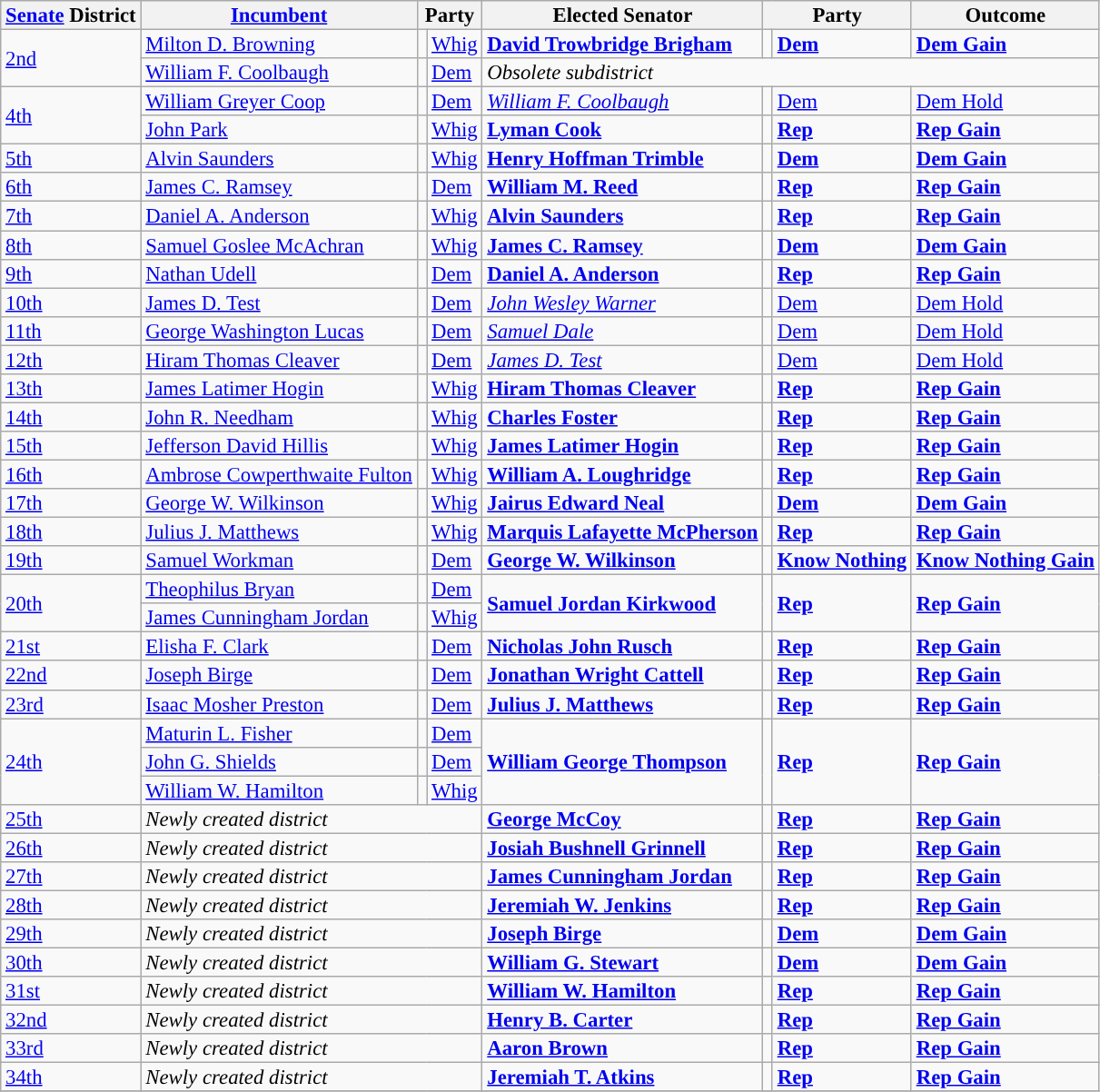<table class="sortable wikitable" style="font-size:95%;line-height:14px;">
<tr>
<th class="sortable"><a href='#'>Senate</a> District</th>
<th class="sortable"><a href='#'>Incumbent</a></th>
<th colspan="2">Party</th>
<th class="sortable">Elected Senator</th>
<th colspan="2">Party</th>
<th class="sortable">Outcome</th>
</tr>
<tr>
<td rowspan="2"><a href='#'>2nd</a></td>
<td><a href='#'>Milton D. Browning</a></td>
<td style="background:"></td>
<td><a href='#'>Whig</a></td>
<td><strong><a href='#'>David Trowbridge Brigham</a></strong></td>
<td style="background:"></td>
<td><strong><a href='#'>Dem</a></strong></td>
<td><strong><a href='#'>Dem Gain</a></strong></td>
</tr>
<tr>
<td><a href='#'>William F. Coolbaugh</a></td>
<td style="background:"></td>
<td><a href='#'>Dem</a></td>
<td colspan="4" ><em>Obsolete subdistrict</em></td>
</tr>
<tr>
<td rowspan="2"><a href='#'>4th</a></td>
<td><a href='#'>William Greyer Coop</a></td>
<td style="background:"></td>
<td><a href='#'>Dem</a></td>
<td><em><a href='#'>William F. Coolbaugh</a></em></td>
<td style="background:"></td>
<td><a href='#'>Dem</a></td>
<td><a href='#'>Dem Hold</a></td>
</tr>
<tr>
<td><a href='#'>John Park</a></td>
<td style="background:"></td>
<td><a href='#'>Whig</a></td>
<td><strong><a href='#'>Lyman Cook</a></strong></td>
<td style="background:"></td>
<td><strong><a href='#'>Rep</a></strong></td>
<td><strong><a href='#'>Rep Gain</a></strong></td>
</tr>
<tr>
<td><a href='#'>5th</a></td>
<td><a href='#'>Alvin Saunders</a></td>
<td style="background:"></td>
<td><a href='#'>Whig</a></td>
<td><strong><a href='#'>Henry Hoffman Trimble</a></strong></td>
<td style="background:"></td>
<td><strong><a href='#'>Dem</a></strong></td>
<td><strong><a href='#'>Dem Gain</a></strong></td>
</tr>
<tr>
<td><a href='#'>6th</a></td>
<td><a href='#'>James C. Ramsey</a></td>
<td style="background:"></td>
<td><a href='#'>Dem</a></td>
<td><strong><a href='#'>William M. Reed</a></strong></td>
<td style="background:"></td>
<td><strong><a href='#'>Rep</a></strong></td>
<td><strong><a href='#'>Rep Gain</a></strong></td>
</tr>
<tr>
<td><a href='#'>7th</a></td>
<td><a href='#'>Daniel A. Anderson</a></td>
<td style="background:"></td>
<td><a href='#'>Whig</a></td>
<td><strong><a href='#'>Alvin Saunders</a></strong></td>
<td style="background:"></td>
<td><strong><a href='#'>Rep</a></strong></td>
<td><strong><a href='#'>Rep Gain</a></strong></td>
</tr>
<tr>
<td><a href='#'>8th</a></td>
<td><a href='#'>Samuel Goslee McAchran</a></td>
<td style="background:"></td>
<td><a href='#'>Whig</a></td>
<td><strong><a href='#'>James C. Ramsey</a></strong></td>
<td style="background:"></td>
<td><strong><a href='#'>Dem</a></strong></td>
<td><strong><a href='#'>Dem Gain</a></strong></td>
</tr>
<tr>
<td><a href='#'>9th</a></td>
<td><a href='#'>Nathan Udell</a></td>
<td style="background:"></td>
<td><a href='#'>Dem</a></td>
<td><strong><a href='#'>Daniel A. Anderson</a></strong></td>
<td style="background:"></td>
<td><strong><a href='#'>Rep</a></strong></td>
<td><strong><a href='#'>Rep Gain</a></strong></td>
</tr>
<tr>
<td><a href='#'>10th</a></td>
<td><a href='#'>James D. Test</a></td>
<td style="background:"></td>
<td><a href='#'>Dem</a></td>
<td><em><a href='#'>John Wesley Warner</a></em></td>
<td style="background:"></td>
<td><a href='#'>Dem</a></td>
<td><a href='#'>Dem Hold</a></td>
</tr>
<tr>
<td><a href='#'>11th</a></td>
<td><a href='#'>George Washington Lucas</a></td>
<td style="background:"></td>
<td><a href='#'>Dem</a></td>
<td><em><a href='#'>Samuel Dale</a></em></td>
<td style="background:"></td>
<td><a href='#'>Dem</a></td>
<td><a href='#'>Dem Hold</a></td>
</tr>
<tr>
<td><a href='#'>12th</a></td>
<td><a href='#'>Hiram Thomas Cleaver</a></td>
<td style="background:"></td>
<td><a href='#'>Dem</a></td>
<td><em><a href='#'>James D. Test</a></em></td>
<td style="background:"></td>
<td><a href='#'>Dem</a></td>
<td><a href='#'>Dem Hold</a></td>
</tr>
<tr>
<td><a href='#'>13th</a></td>
<td><a href='#'>James Latimer Hogin</a></td>
<td style="background:"></td>
<td><a href='#'>Whig</a></td>
<td><strong><a href='#'>Hiram Thomas Cleaver</a></strong></td>
<td style="background:"></td>
<td><strong><a href='#'>Rep</a></strong></td>
<td><strong><a href='#'>Rep Gain</a></strong></td>
</tr>
<tr>
<td><a href='#'>14th</a></td>
<td><a href='#'>John R. Needham</a></td>
<td style="background:"></td>
<td><a href='#'>Whig</a></td>
<td><strong><a href='#'>Charles Foster</a></strong></td>
<td style="background:"></td>
<td><strong><a href='#'>Rep</a></strong></td>
<td><strong><a href='#'>Rep Gain</a></strong></td>
</tr>
<tr>
<td><a href='#'>15th</a></td>
<td><a href='#'>Jefferson David Hillis</a></td>
<td style="background:"></td>
<td><a href='#'>Whig</a></td>
<td><strong><a href='#'>James Latimer Hogin</a></strong></td>
<td style="background:"></td>
<td><strong><a href='#'>Rep</a></strong></td>
<td><strong><a href='#'>Rep Gain</a></strong></td>
</tr>
<tr>
<td><a href='#'>16th</a></td>
<td><a href='#'>Ambrose Cowperthwaite Fulton</a></td>
<td style="background:"></td>
<td><a href='#'>Whig</a></td>
<td><strong><a href='#'>William A. Loughridge</a></strong></td>
<td style="background:"></td>
<td><strong><a href='#'>Rep</a></strong></td>
<td><strong><a href='#'>Rep Gain</a></strong></td>
</tr>
<tr>
<td><a href='#'>17th</a></td>
<td><a href='#'>George W. Wilkinson</a></td>
<td style="background:"></td>
<td><a href='#'>Whig</a></td>
<td><strong><a href='#'>Jairus Edward Neal</a></strong></td>
<td style="background:"></td>
<td><strong><a href='#'>Dem</a></strong></td>
<td><strong><a href='#'>Dem Gain</a></strong></td>
</tr>
<tr>
<td><a href='#'>18th</a></td>
<td><a href='#'>Julius J. Matthews</a></td>
<td style="background:"></td>
<td><a href='#'>Whig</a></td>
<td><strong><a href='#'>Marquis Lafayette McPherson</a></strong></td>
<td style="background:"></td>
<td><strong><a href='#'>Rep</a></strong></td>
<td><strong><a href='#'>Rep Gain</a></strong></td>
</tr>
<tr>
<td><a href='#'>19th</a></td>
<td><a href='#'>Samuel Workman</a></td>
<td style="background:"></td>
<td><a href='#'>Dem</a></td>
<td><strong><a href='#'>George W. Wilkinson</a></strong></td>
<td style="background:"></td>
<td><strong><a href='#'>Know Nothing</a></strong></td>
<td><strong><a href='#'>Know Nothing Gain</a></strong></td>
</tr>
<tr>
<td rowspan="2"><a href='#'>20th</a></td>
<td><a href='#'>Theophilus Bryan</a></td>
<td style="background:"></td>
<td><a href='#'>Dem</a></td>
<td rowspan="2"><strong><a href='#'>Samuel Jordan Kirkwood</a></strong></td>
<td rowspan="2" style="background:"></td>
<td rowspan="2"><strong><a href='#'>Rep</a></strong></td>
<td rowspan="2" ><strong><a href='#'>Rep Gain</a></strong></td>
</tr>
<tr>
<td><a href='#'>James Cunningham Jordan</a></td>
<td style="background:"></td>
<td><a href='#'>Whig</a></td>
</tr>
<tr>
<td><a href='#'>21st</a></td>
<td><a href='#'>Elisha F. Clark</a></td>
<td style="background:"></td>
<td><a href='#'>Dem</a></td>
<td><strong><a href='#'>Nicholas John Rusch</a></strong></td>
<td style="background:"></td>
<td><strong><a href='#'>Rep</a></strong></td>
<td><strong><a href='#'>Rep Gain</a></strong></td>
</tr>
<tr>
<td><a href='#'>22nd</a></td>
<td><a href='#'>Joseph Birge</a></td>
<td style="background:"></td>
<td><a href='#'>Dem</a></td>
<td><strong><a href='#'>Jonathan Wright Cattell</a></strong></td>
<td style="background:"></td>
<td><strong><a href='#'>Rep</a></strong></td>
<td><strong><a href='#'>Rep Gain</a></strong></td>
</tr>
<tr>
<td><a href='#'>23rd</a></td>
<td><a href='#'>Isaac Mosher Preston</a></td>
<td style="background:"></td>
<td><a href='#'>Dem</a></td>
<td><strong><a href='#'>Julius J. Matthews</a></strong></td>
<td style="background:"></td>
<td><strong><a href='#'>Rep</a></strong></td>
<td><strong><a href='#'>Rep Gain</a></strong></td>
</tr>
<tr>
<td rowspan="3"><a href='#'>24th</a></td>
<td><a href='#'>Maturin L. Fisher</a></td>
<td style="background:"></td>
<td><a href='#'>Dem</a></td>
<td rowspan="3"><strong><a href='#'>William George Thompson</a></strong></td>
<td rowspan="3" style="background:"></td>
<td rowspan="3"><strong><a href='#'>Rep</a></strong></td>
<td rowspan="3" ><strong><a href='#'>Rep Gain</a></strong></td>
</tr>
<tr>
<td><a href='#'>John G. Shields</a></td>
<td style="background:"></td>
<td><a href='#'>Dem</a></td>
</tr>
<tr>
<td><a href='#'>William W. Hamilton</a></td>
<td style="background:"></td>
<td><a href='#'>Whig</a></td>
</tr>
<tr>
<td><a href='#'>25th</a></td>
<td colspan="3" ><em>Newly created district</em></td>
<td><strong><a href='#'>George McCoy</a></strong></td>
<td style="background:"></td>
<td><strong><a href='#'>Rep</a></strong></td>
<td><strong><a href='#'>Rep Gain</a></strong></td>
</tr>
<tr>
<td><a href='#'>26th</a></td>
<td colspan="3" ><em>Newly created district</em></td>
<td><strong><a href='#'>Josiah Bushnell Grinnell</a></strong></td>
<td style="background:"></td>
<td><strong><a href='#'>Rep</a></strong></td>
<td><strong><a href='#'>Rep Gain</a></strong></td>
</tr>
<tr>
<td><a href='#'>27th</a></td>
<td colspan="3" ><em>Newly created district</em></td>
<td><strong><a href='#'>James Cunningham Jordan</a></strong></td>
<td style="background:"></td>
<td><strong><a href='#'>Rep</a></strong></td>
<td><strong><a href='#'>Rep Gain</a></strong></td>
</tr>
<tr>
<td><a href='#'>28th</a></td>
<td colspan="3" ><em>Newly created district</em></td>
<td><strong><a href='#'>Jeremiah W. Jenkins</a></strong></td>
<td style="background:"></td>
<td><strong><a href='#'>Rep</a></strong></td>
<td><strong><a href='#'>Rep Gain</a></strong></td>
</tr>
<tr>
<td><a href='#'>29th</a></td>
<td colspan="3" ><em>Newly created district</em></td>
<td><strong><a href='#'>Joseph Birge</a></strong></td>
<td style="background:"></td>
<td><strong><a href='#'>Dem</a></strong></td>
<td><strong><a href='#'>Dem Gain</a></strong></td>
</tr>
<tr>
<td><a href='#'>30th</a></td>
<td colspan="3" ><em>Newly created district</em></td>
<td><strong><a href='#'>William G. Stewart</a></strong></td>
<td style="background:"></td>
<td><strong><a href='#'>Dem</a></strong></td>
<td><strong><a href='#'>Dem Gain</a></strong></td>
</tr>
<tr>
<td><a href='#'>31st</a></td>
<td colspan="3" ><em>Newly created district</em></td>
<td><strong><a href='#'>William W. Hamilton</a></strong></td>
<td style="background:"></td>
<td><strong><a href='#'>Rep</a></strong></td>
<td><strong><a href='#'>Rep Gain</a></strong></td>
</tr>
<tr>
<td><a href='#'>32nd</a></td>
<td colspan="3" ><em>Newly created district</em></td>
<td><strong><a href='#'>Henry B. Carter</a></strong></td>
<td style="background:"></td>
<td><strong><a href='#'>Rep</a></strong></td>
<td><strong><a href='#'>Rep Gain</a></strong></td>
</tr>
<tr>
<td><a href='#'>33rd</a></td>
<td colspan="3" ><em>Newly created district</em></td>
<td><strong><a href='#'>Aaron Brown</a></strong></td>
<td style="background:"></td>
<td><strong><a href='#'>Rep</a></strong></td>
<td><strong><a href='#'>Rep Gain</a></strong></td>
</tr>
<tr>
<td><a href='#'>34th</a></td>
<td colspan="3" ><em>Newly created district</em></td>
<td><strong><a href='#'>Jeremiah T. Atkins</a></strong></td>
<td style="background:"></td>
<td><strong><a href='#'>Rep</a></strong></td>
<td><strong><a href='#'>Rep Gain</a></strong></td>
</tr>
<tr>
</tr>
</table>
